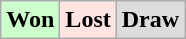<table class="wikitable">
<tr>
<td bgcolor="#ccffcc"><strong>Won</strong></td>
<td bgcolor="FFE4E1"><strong>Lost</strong></td>
<td bgcolor="DCDCDC"><strong>Draw</strong></td>
</tr>
</table>
